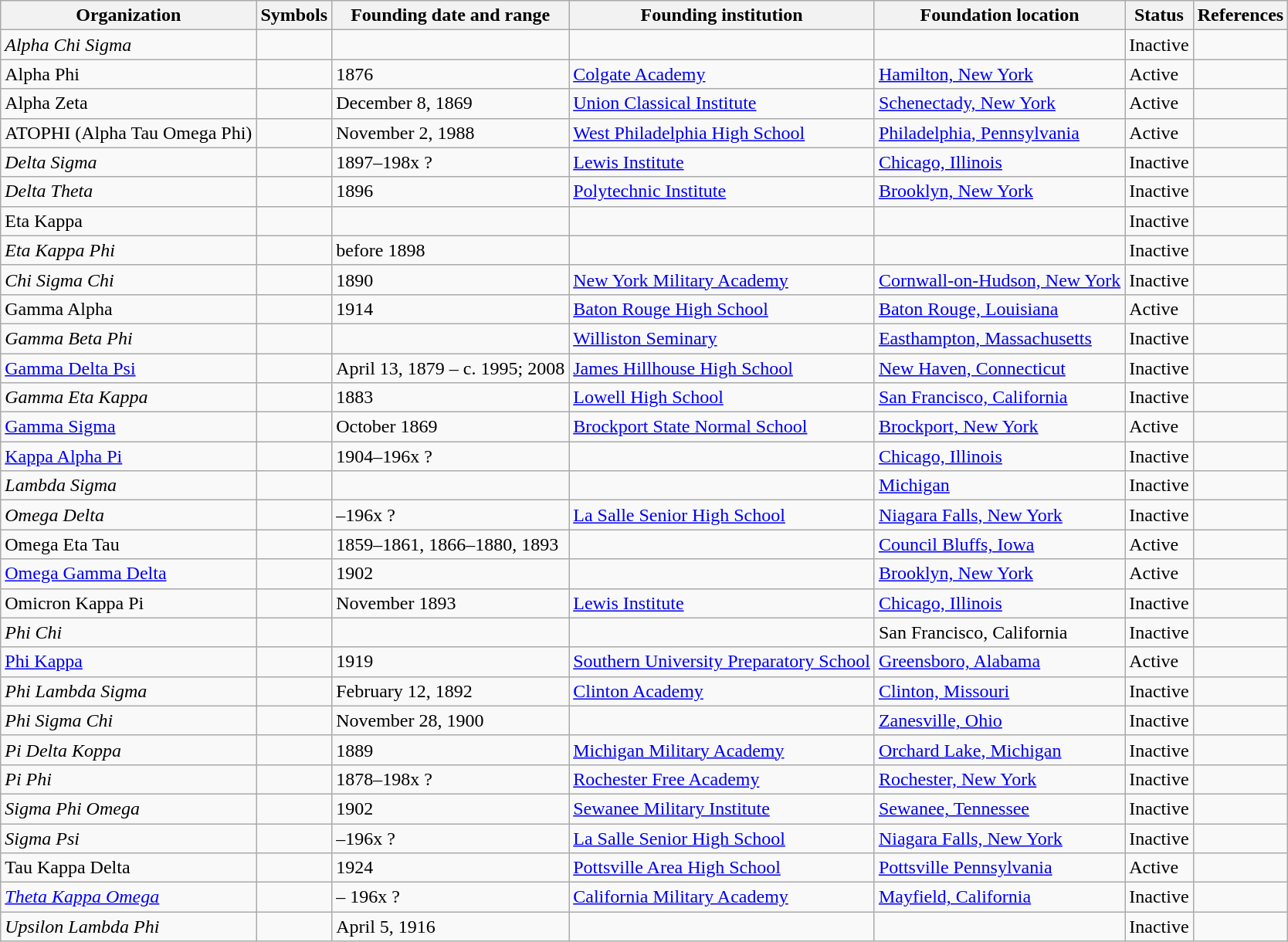<table class="wikitable sortable">
<tr>
<th>Organization</th>
<th>Symbols</th>
<th>Founding date and range</th>
<th>Founding institution</th>
<th>Foundation location</th>
<th>Status</th>
<th>References</th>
</tr>
<tr>
<td><em>Alpha Chi Sigma</em></td>
<td><strong></strong></td>
<td></td>
<td></td>
<td></td>
<td>Inactive</td>
<td></td>
</tr>
<tr>
<td>Alpha Phi</td>
<td><strong></strong></td>
<td>1876</td>
<td><a href='#'>Colgate Academy</a></td>
<td><a href='#'>Hamilton, New York</a></td>
<td>Active</td>
<td></td>
</tr>
<tr>
<td>Alpha Zeta</td>
<td><strong></strong></td>
<td>December 8, 1869</td>
<td><a href='#'>Union Classical Institute</a></td>
<td><a href='#'>Schenectady, New York</a></td>
<td>Active</td>
<td></td>
</tr>
<tr>
<td>ATOPHI (Alpha Tau Omega Phi)</td>
<td><strong></strong></td>
<td>November 2, 1988</td>
<td><a href='#'>West Philadelphia High School</a></td>
<td><a href='#'>Philadelphia, Pennsylvania</a></td>
<td>Active</td>
<td></td>
</tr>
<tr>
<td><em>Delta Sigma</em></td>
<td><strong></strong></td>
<td>1897–198x ?</td>
<td><a href='#'>Lewis Institute</a></td>
<td><a href='#'>Chicago, Illinois</a></td>
<td>Inactive</td>
<td></td>
</tr>
<tr>
<td><em>Delta Theta</em></td>
<td><strong></strong></td>
<td>1896</td>
<td><a href='#'>Polytechnic Institute</a></td>
<td><a href='#'>Brooklyn, New York</a></td>
<td>Inactive</td>
<td></td>
</tr>
<tr>
<td>Eta Kappa</td>
<td><strong></strong></td>
<td></td>
<td></td>
<td></td>
<td>Inactive</td>
<td></td>
</tr>
<tr>
<td><em>Eta Kappa Phi</em></td>
<td><strong></strong></td>
<td>before 1898</td>
<td></td>
<td></td>
<td>Inactive</td>
<td></td>
</tr>
<tr>
<td><em>Chi Sigma Chi</em></td>
<td><strong></strong></td>
<td>1890</td>
<td><a href='#'>New York Military Academy</a></td>
<td><a href='#'>Cornwall-on-Hudson, New York</a></td>
<td>Inactive</td>
<td></td>
</tr>
<tr>
<td>Gamma Alpha</td>
<td><strong></strong></td>
<td>1914</td>
<td><a href='#'>Baton Rouge High School</a></td>
<td><a href='#'>Baton Rouge, Louisiana</a></td>
<td>Active</td>
<td></td>
</tr>
<tr>
<td><em>Gamma Beta Phi</em></td>
<td><strong></strong></td>
<td></td>
<td><a href='#'>Williston Seminary</a></td>
<td><a href='#'>Easthampton, Massachusetts</a></td>
<td>Inactive</td>
<td></td>
</tr>
<tr>
<td><a href='#'>Gamma Delta Psi</a></td>
<td><strong></strong></td>
<td>April 13, 1879 – c. 1995; 2008</td>
<td><a href='#'>James Hillhouse High School</a></td>
<td><a href='#'>New Haven, Connecticut</a></td>
<td>Inactive</td>
<td></td>
</tr>
<tr>
<td><em>Gamma Eta Kappa</em></td>
<td><strong></strong></td>
<td>1883</td>
<td><a href='#'>Lowell High School</a></td>
<td><a href='#'>San Francisco, California</a></td>
<td>Inactive</td>
<td></td>
</tr>
<tr>
<td><a href='#'>Gamma Sigma</a></td>
<td><strong></strong></td>
<td>October 1869</td>
<td><a href='#'>Brockport State Normal School</a></td>
<td><a href='#'>Brockport, New York</a></td>
<td>Active</td>
<td></td>
</tr>
<tr>
<td><a href='#'>Kappa Alpha Pi</a></td>
<td><strong></strong></td>
<td>1904–196x ?</td>
<td></td>
<td><a href='#'>Chicago, Illinois</a></td>
<td>Inactive</td>
<td></td>
</tr>
<tr>
<td><em>Lambda Sigma</em></td>
<td><strong></strong></td>
<td></td>
<td></td>
<td><a href='#'>Michigan</a></td>
<td>Inactive</td>
<td></td>
</tr>
<tr>
<td><em>Omega Delta</em></td>
<td><strong></strong></td>
<td>–196x ?</td>
<td><a href='#'>La Salle Senior High School</a></td>
<td><a href='#'>Niagara Falls, New York</a></td>
<td>Inactive</td>
<td></td>
</tr>
<tr>
<td>Omega Eta Tau</td>
<td><strong></strong></td>
<td>1859–1861, 1866–1880, 1893</td>
<td></td>
<td><a href='#'>Council Bluffs, Iowa</a></td>
<td>Active</td>
<td></td>
</tr>
<tr>
<td><a href='#'>Omega Gamma Delta</a></td>
<td><strong></strong></td>
<td>1902</td>
<td></td>
<td><a href='#'>Brooklyn, New York</a></td>
<td>Active</td>
<td></td>
</tr>
<tr>
<td>Omicron Kappa Pi</td>
<td><strong></strong></td>
<td>November 1893</td>
<td><a href='#'>Lewis Institute</a></td>
<td><a href='#'>Chicago, Illinois</a></td>
<td>Inactive</td>
<td></td>
</tr>
<tr>
<td><em>Phi Chi</em></td>
<td><strong></strong></td>
<td></td>
<td></td>
<td>San Francisco, California</td>
<td>Inactive</td>
<td></td>
</tr>
<tr>
<td><a href='#'>Phi Kappa</a></td>
<td><strong></strong></td>
<td>1919</td>
<td><a href='#'>Southern University Preparatory School</a></td>
<td><a href='#'>Greensboro, Alabama</a></td>
<td>Active</td>
<td></td>
</tr>
<tr>
<td><em>Phi Lambda Sigma</em></td>
<td><strong></strong></td>
<td>February 12, 1892</td>
<td><a href='#'>Clinton Academy</a></td>
<td><a href='#'>Clinton, Missouri</a></td>
<td>Inactive</td>
<td></td>
</tr>
<tr>
<td><em>Phi Sigma Chi</em></td>
<td><strong></strong></td>
<td>November 28, 1900</td>
<td></td>
<td><a href='#'>Zanesville, Ohio</a></td>
<td>Inactive</td>
<td></td>
</tr>
<tr>
<td><em>Pi Delta Koppa</em></td>
<td><strong></strong></td>
<td>1889</td>
<td><a href='#'>Michigan Military Academy</a></td>
<td><a href='#'>Orchard Lake, Michigan</a></td>
<td>Inactive</td>
<td></td>
</tr>
<tr>
<td><em>Pi Phi</em></td>
<td><strong></strong></td>
<td>1878–198x ?</td>
<td><a href='#'>Rochester Free Academy</a></td>
<td><a href='#'>Rochester, New York</a></td>
<td>Inactive</td>
<td></td>
</tr>
<tr>
<td><em>Sigma Phi Omega</em></td>
<td><strong></strong></td>
<td>1902</td>
<td><a href='#'>Sewanee Military Institute</a></td>
<td><a href='#'>Sewanee, Tennessee</a></td>
<td>Inactive</td>
<td></td>
</tr>
<tr>
<td><em>Sigma Psi</em></td>
<td><strong></strong></td>
<td>–196x ?</td>
<td><a href='#'>La Salle Senior High School</a></td>
<td><a href='#'>Niagara Falls, New York</a></td>
<td>Inactive</td>
<td></td>
</tr>
<tr>
<td>Tau Kappa Delta</td>
<td><strong></strong></td>
<td>1924</td>
<td><a href='#'>Pottsville Area High School</a></td>
<td><a href='#'>Pottsville Pennsylvania</a></td>
<td>Active</td>
<td></td>
</tr>
<tr>
<td><em><a href='#'>Theta Kappa Omega</a></em></td>
<td><strong></strong></td>
<td> – 196x ?</td>
<td><a href='#'>California Military Academy</a></td>
<td><a href='#'>Mayfield, California</a></td>
<td>Inactive</td>
<td></td>
</tr>
<tr>
<td><em>Upsilon Lambda Phi</em></td>
<td><strong></strong></td>
<td>April 5, 1916</td>
<td></td>
<td></td>
<td>Inactive</td>
<td></td>
</tr>
</table>
